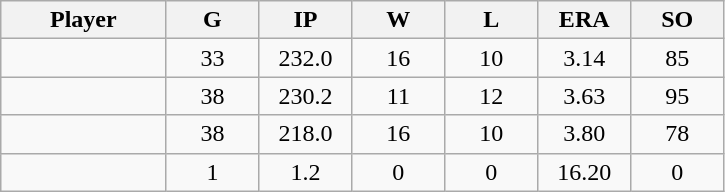<table class="wikitable sortable">
<tr>
<th bgcolor="#DDDDFF" width="16%">Player</th>
<th bgcolor="#DDDDFF" width="9%">G</th>
<th bgcolor="#DDDDFF" width="9%">IP</th>
<th bgcolor="#DDDDFF" width="9%">W</th>
<th bgcolor="#DDDDFF" width="9%">L</th>
<th bgcolor="#DDDDFF" width="9%">ERA</th>
<th bgcolor="#DDDDFF" width="9%">SO</th>
</tr>
<tr align="center">
<td></td>
<td>33</td>
<td>232.0</td>
<td>16</td>
<td>10</td>
<td>3.14</td>
<td>85</td>
</tr>
<tr align="center">
<td></td>
<td>38</td>
<td>230.2</td>
<td>11</td>
<td>12</td>
<td>3.63</td>
<td>95</td>
</tr>
<tr align="center">
<td></td>
<td>38</td>
<td>218.0</td>
<td>16</td>
<td>10</td>
<td>3.80</td>
<td>78</td>
</tr>
<tr align="center">
<td></td>
<td>1</td>
<td>1.2</td>
<td>0</td>
<td>0</td>
<td>16.20</td>
<td>0</td>
</tr>
</table>
